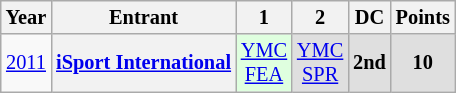<table class="wikitable" style="text-align:center; font-size:85%">
<tr>
<th>Year</th>
<th>Entrant</th>
<th>1</th>
<th>2</th>
<th>DC</th>
<th>Points</th>
</tr>
<tr>
<td><a href='#'>2011</a></td>
<th nowrap><a href='#'>iSport International</a></th>
<td style="background:#DFFFDF;"><a href='#'>YMC<br>FEA</a><br></td>
<td style="background:#DFDFDF;"><a href='#'>YMC<br>SPR</a><br></td>
<th style="background:#DFDFDF;">2nd</th>
<th style="background:#DFDFDF;">10</th>
</tr>
</table>
